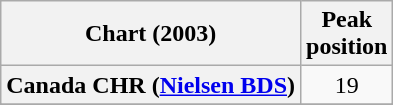<table class="wikitable plainrowheaders sortable" style="text-align:center;">
<tr>
<th>Chart (2003)</th>
<th>Peak<br>position</th>
</tr>
<tr>
<th scope="row">Canada CHR (<a href='#'>Nielsen BDS</a>)</th>
<td style="text-align:center">19</td>
</tr>
<tr>
</tr>
<tr>
</tr>
<tr>
</tr>
<tr>
</tr>
<tr>
</tr>
</table>
